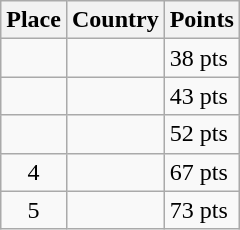<table class=wikitable>
<tr>
<th>Place</th>
<th>Country</th>
<th>Points</th>
</tr>
<tr>
<td align=center></td>
<td></td>
<td>38 pts</td>
</tr>
<tr>
<td align=center></td>
<td></td>
<td>43 pts</td>
</tr>
<tr>
<td align=center></td>
<td></td>
<td>52 pts</td>
</tr>
<tr>
<td align=center>4</td>
<td></td>
<td>67 pts</td>
</tr>
<tr>
<td align=center>5</td>
<td></td>
<td>73 pts</td>
</tr>
</table>
